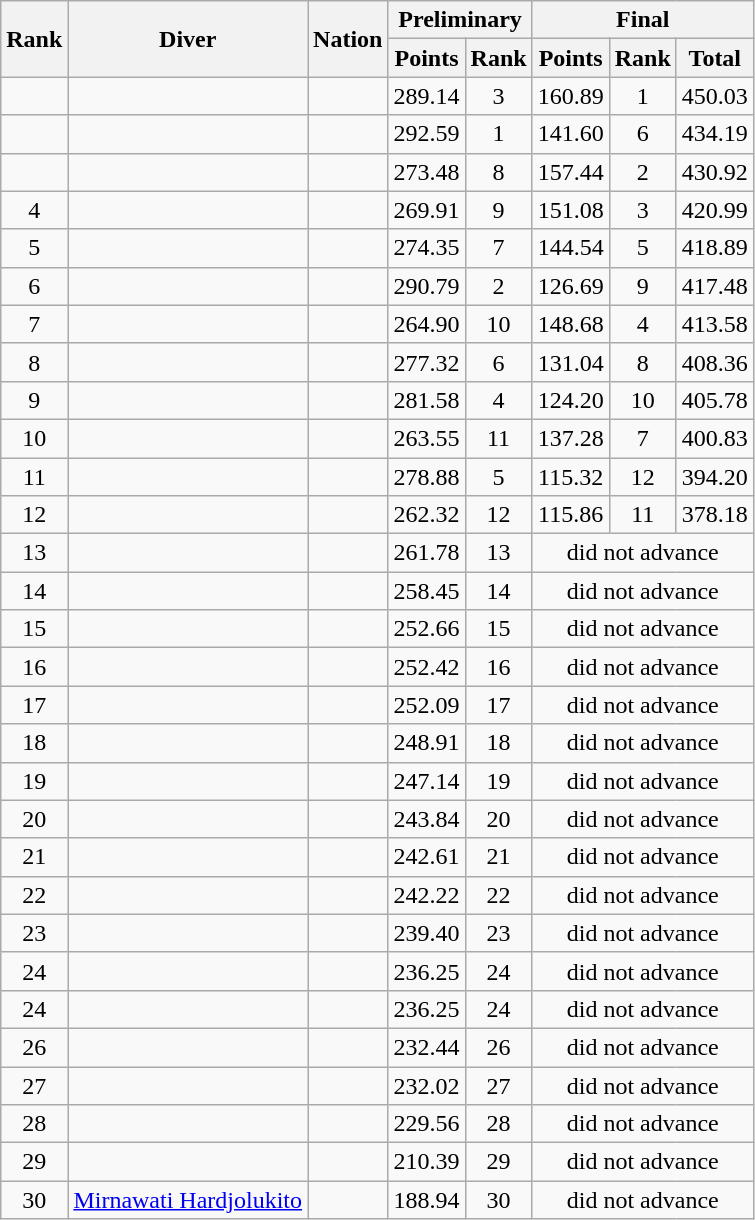<table class="wikitable sortable" style="text-align:center;">
<tr>
<th rowspan=2>Rank</th>
<th rowspan=2>Diver</th>
<th rowspan=2>Nation</th>
<th colspan=2>Preliminary</th>
<th colspan=3>Final</th>
</tr>
<tr>
<th>Points</th>
<th>Rank</th>
<th>Points</th>
<th>Rank</th>
<th>Total</th>
</tr>
<tr>
<td></td>
<td align=left></td>
<td align=left></td>
<td>289.14</td>
<td>3</td>
<td>160.89</td>
<td>1</td>
<td>450.03</td>
</tr>
<tr>
<td></td>
<td align=left></td>
<td align=left></td>
<td>292.59</td>
<td>1</td>
<td>141.60</td>
<td>6</td>
<td>434.19</td>
</tr>
<tr>
<td></td>
<td align=left></td>
<td align=left></td>
<td>273.48</td>
<td>8</td>
<td>157.44</td>
<td>2</td>
<td>430.92</td>
</tr>
<tr>
<td>4</td>
<td align=left></td>
<td align=left></td>
<td>269.91</td>
<td>9</td>
<td>151.08</td>
<td>3</td>
<td>420.99</td>
</tr>
<tr>
<td>5</td>
<td align=left></td>
<td align=left></td>
<td>274.35</td>
<td>7</td>
<td>144.54</td>
<td>5</td>
<td>418.89</td>
</tr>
<tr>
<td>6</td>
<td align=left></td>
<td align=left></td>
<td>290.79</td>
<td>2</td>
<td>126.69</td>
<td>9</td>
<td>417.48</td>
</tr>
<tr>
<td>7</td>
<td align=left></td>
<td align=left></td>
<td>264.90</td>
<td>10</td>
<td>148.68</td>
<td>4</td>
<td>413.58</td>
</tr>
<tr>
<td>8</td>
<td align=left></td>
<td align=left></td>
<td>277.32</td>
<td>6</td>
<td>131.04</td>
<td>8</td>
<td>408.36</td>
</tr>
<tr>
<td>9</td>
<td align=left></td>
<td align=left></td>
<td>281.58</td>
<td>4</td>
<td>124.20</td>
<td>10</td>
<td>405.78</td>
</tr>
<tr>
<td>10</td>
<td align=left></td>
<td align=left></td>
<td>263.55</td>
<td>11</td>
<td>137.28</td>
<td>7</td>
<td>400.83</td>
</tr>
<tr>
<td>11</td>
<td align=left></td>
<td align=left></td>
<td>278.88</td>
<td>5</td>
<td>115.32</td>
<td>12</td>
<td>394.20</td>
</tr>
<tr>
<td>12</td>
<td align=left></td>
<td align=left></td>
<td>262.32</td>
<td>12</td>
<td>115.86</td>
<td>11</td>
<td>378.18</td>
</tr>
<tr>
<td>13</td>
<td align=left></td>
<td align=left></td>
<td>261.78</td>
<td>13</td>
<td colspan=3>did not advance</td>
</tr>
<tr>
<td>14</td>
<td align=left></td>
<td align=left></td>
<td>258.45</td>
<td>14</td>
<td colspan=3>did not advance</td>
</tr>
<tr>
<td>15</td>
<td align=left></td>
<td align=left></td>
<td>252.66</td>
<td>15</td>
<td colspan=3>did not advance</td>
</tr>
<tr>
<td>16</td>
<td align=left></td>
<td align=left></td>
<td>252.42</td>
<td>16</td>
<td colspan=3>did not advance</td>
</tr>
<tr>
<td>17</td>
<td align=left></td>
<td align=left></td>
<td>252.09</td>
<td>17</td>
<td colspan=3>did not advance</td>
</tr>
<tr>
<td>18</td>
<td align=left></td>
<td align=left></td>
<td>248.91</td>
<td>18</td>
<td colspan=3>did not advance</td>
</tr>
<tr>
<td>19</td>
<td align=left></td>
<td align=left></td>
<td>247.14</td>
<td>19</td>
<td colspan=3>did not advance</td>
</tr>
<tr>
<td>20</td>
<td align=left></td>
<td align=left></td>
<td>243.84</td>
<td>20</td>
<td colspan=3>did not advance</td>
</tr>
<tr>
<td>21</td>
<td align=left></td>
<td align=left></td>
<td>242.61</td>
<td>21</td>
<td colspan=3>did not advance</td>
</tr>
<tr>
<td>22</td>
<td align=left></td>
<td align=left></td>
<td>242.22</td>
<td>22</td>
<td colspan=3>did not advance</td>
</tr>
<tr>
<td>23</td>
<td align=left></td>
<td align=left></td>
<td>239.40</td>
<td>23</td>
<td colspan=3>did not advance</td>
</tr>
<tr>
<td>24</td>
<td align=left></td>
<td align=left></td>
<td>236.25</td>
<td>24</td>
<td colspan=3>did not advance</td>
</tr>
<tr>
<td>24</td>
<td align=left></td>
<td align=left></td>
<td>236.25</td>
<td>24</td>
<td colspan=3>did not advance</td>
</tr>
<tr>
<td>26</td>
<td align=left></td>
<td align=left></td>
<td>232.44</td>
<td>26</td>
<td colspan=3>did not advance</td>
</tr>
<tr>
<td>27</td>
<td align=left></td>
<td align=left></td>
<td>232.02</td>
<td>27</td>
<td colspan=3>did not advance</td>
</tr>
<tr>
<td>28</td>
<td align=left></td>
<td align=left></td>
<td>229.56</td>
<td>28</td>
<td colspan=3>did not advance</td>
</tr>
<tr>
<td>29</td>
<td align=left></td>
<td align=left></td>
<td>210.39</td>
<td>29</td>
<td colspan=3>did not advance</td>
</tr>
<tr>
<td>30</td>
<td align=left><a href='#'>Mirnawati Hardjolukito</a></td>
<td align=left></td>
<td>188.94</td>
<td>30</td>
<td colspan=3>did not advance</td>
</tr>
</table>
